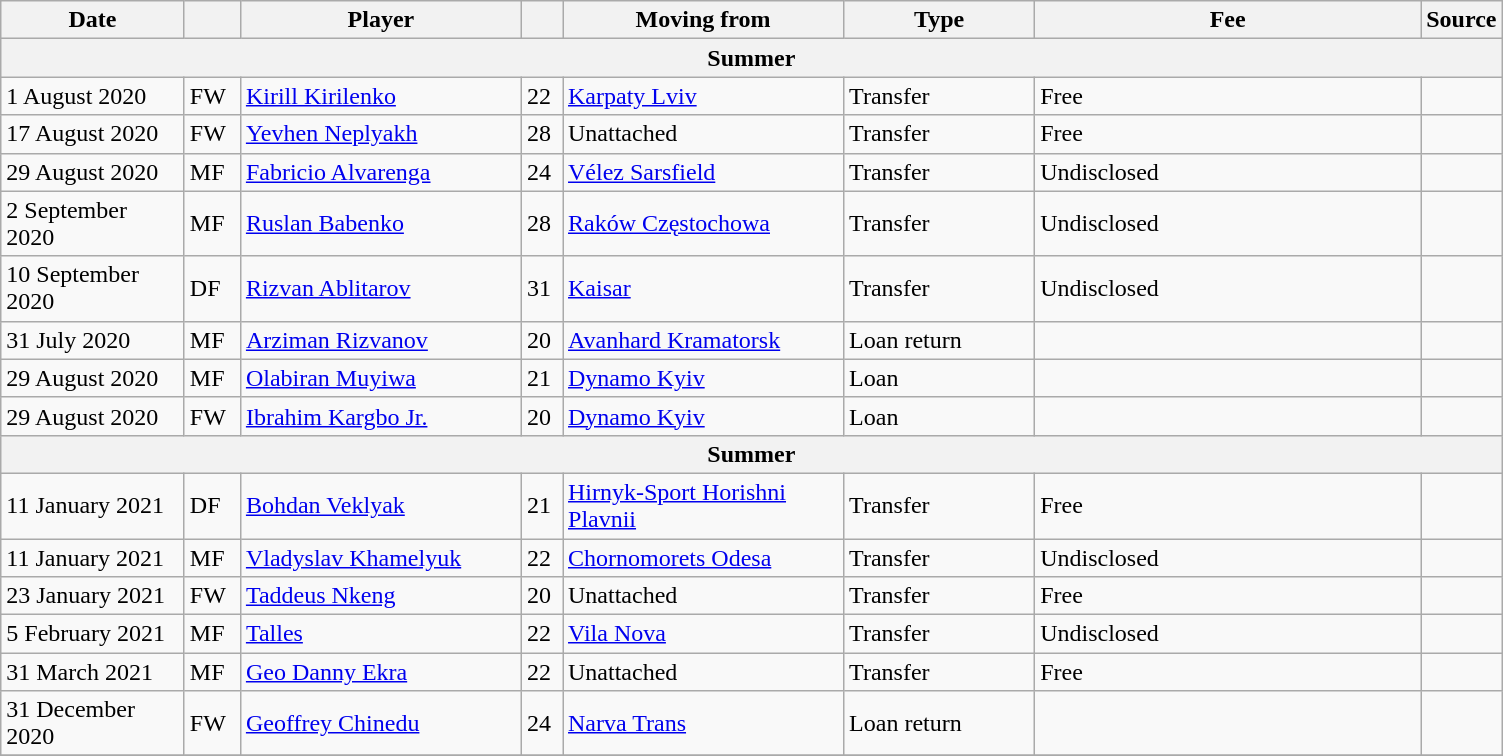<table class="wikitable sortable">
<tr>
<th style="width:115px;">Date</th>
<th style="width:30px;"></th>
<th style="width:180px;">Player</th>
<th style="width:20px;"></th>
<th style="width:180px;">Moving from</th>
<th style="width:120px;" class="unsortable">Type</th>
<th style="width:250px;" class="unsortable">Fee</th>
<th style="width:20px;">Source</th>
</tr>
<tr>
<th colspan=8>Summer</th>
</tr>
<tr>
<td>1 August 2020</td>
<td>FW</td>
<td> <a href='#'>Kirill Kirilenko</a></td>
<td>22</td>
<td> <a href='#'>Karpaty Lviv</a></td>
<td>Transfer</td>
<td>Free</td>
<td></td>
</tr>
<tr>
<td>17 August 2020</td>
<td>FW</td>
<td> <a href='#'>Yevhen Neplyakh</a></td>
<td>28</td>
<td>Unattached</td>
<td>Transfer</td>
<td>Free</td>
<td></td>
</tr>
<tr>
<td>29 August 2020</td>
<td>MF</td>
<td> <a href='#'>Fabricio Alvarenga</a></td>
<td>24</td>
<td> <a href='#'>Vélez Sarsfield</a></td>
<td>Transfer</td>
<td>Undisclosed</td>
<td></td>
</tr>
<tr>
<td>2 September 2020</td>
<td>MF</td>
<td> <a href='#'>Ruslan Babenko</a></td>
<td>28</td>
<td> <a href='#'>Raków Częstochowa</a></td>
<td>Transfer</td>
<td>Undisclosed</td>
<td></td>
</tr>
<tr>
<td>10 September 2020</td>
<td>DF</td>
<td> <a href='#'>Rizvan Ablitarov</a></td>
<td>31</td>
<td> <a href='#'>Kaisar</a></td>
<td>Transfer</td>
<td>Undisclosed</td>
<td></td>
</tr>
<tr>
<td>31 July 2020</td>
<td>MF</td>
<td> <a href='#'>Arziman Rizvanov</a></td>
<td>20</td>
<td> <a href='#'>Avanhard Kramatorsk</a></td>
<td>Loan return</td>
<td></td>
<td></td>
</tr>
<tr>
<td>29 August 2020</td>
<td>MF</td>
<td> <a href='#'>Olabiran Muyiwa</a></td>
<td>21</td>
<td> <a href='#'>Dynamo Kyiv</a></td>
<td>Loan</td>
<td></td>
<td></td>
</tr>
<tr>
<td>29 August 2020</td>
<td>FW</td>
<td> <a href='#'>Ibrahim Kargbo Jr.</a></td>
<td>20</td>
<td> <a href='#'>Dynamo Kyiv</a></td>
<td>Loan</td>
<td></td>
<td></td>
</tr>
<tr>
<th colspan=8>Summer</th>
</tr>
<tr>
<td>11 January 2021</td>
<td>DF</td>
<td> <a href='#'>Bohdan Veklyak</a></td>
<td>21</td>
<td> <a href='#'>Hirnyk-Sport Horishni Plavnii</a></td>
<td>Transfer</td>
<td>Free</td>
<td></td>
</tr>
<tr>
<td>11 January 2021</td>
<td>MF</td>
<td> <a href='#'>Vladyslav Khamelyuk</a></td>
<td>22</td>
<td> <a href='#'>Chornomorets Odesa</a></td>
<td>Transfer</td>
<td>Undisclosed</td>
<td></td>
</tr>
<tr>
<td>23 January 2021</td>
<td>FW</td>
<td> <a href='#'>Taddeus Nkeng</a></td>
<td>20</td>
<td>Unattached</td>
<td>Transfer</td>
<td>Free</td>
<td></td>
</tr>
<tr>
<td>5 February 2021</td>
<td>MF</td>
<td> <a href='#'>Talles</a></td>
<td>22</td>
<td> <a href='#'>Vila Nova</a></td>
<td>Transfer</td>
<td>Undisclosed</td>
<td></td>
</tr>
<tr>
<td>31 March 2021</td>
<td>MF</td>
<td> <a href='#'>Geo Danny Ekra</a></td>
<td>22</td>
<td>Unattached</td>
<td>Transfer</td>
<td>Free</td>
<td></td>
</tr>
<tr>
<td>31 December 2020</td>
<td>FW</td>
<td> <a href='#'>Geoffrey Chinedu</a></td>
<td>24</td>
<td> <a href='#'>Narva Trans</a></td>
<td>Loan return</td>
<td></td>
<td></td>
</tr>
<tr>
</tr>
</table>
